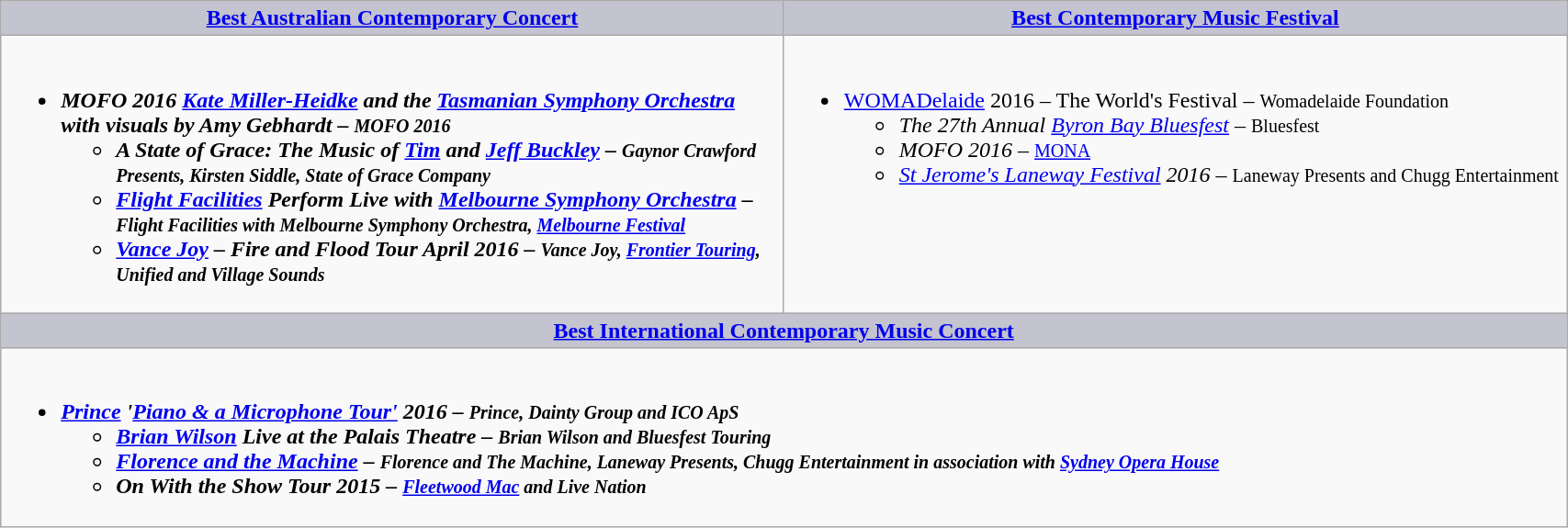<table class=wikitable width="90%" border="1" cellpadding="5" cellspacing="0" align="centre">
<tr>
<th style="background:#C4C3D0;width:50%"><a href='#'>Best Australian Contemporary Concert</a></th>
<th style="background:#C4C3D0;width:50%"><a href='#'>Best Contemporary Music Festival</a></th>
</tr>
<tr>
<td valign="top"><br><ul><li><strong><em>MOFO 2016 <a href='#'>Kate Miller-Heidke</a> and the <a href='#'>Tasmanian Symphony Orchestra</a> with visuals by Amy Gebhardt<em> – <small>MOFO 2016</small><strong><ul><li></em>A State of Grace: The Music of <a href='#'>Tim</a> and <a href='#'>Jeff Buckley</a><em> – <small>Gaynor Crawford Presents, Kirsten Siddle, State of Grace Company</small></li><li></em><a href='#'>Flight Facilities</a> Perform Live with <a href='#'>Melbourne Symphony Orchestra</a><em> – <small>Flight Facilities with Melbourne Symphony Orchestra, <a href='#'>Melbourne Festival</a></small></li><li></em><a href='#'>Vance Joy</a> – Fire and Flood Tour April 2016<em> – <small>Vance Joy, <a href='#'>Frontier Touring</a>, Unified and Village Sounds</small></li></ul></li></ul></td>
<td valign="top"><br><ul><li></em></strong><a href='#'>WOMADelaide</a> 2016 – The World's Festival</em> – <small>Womadelaide Foundation</small></strong><ul><li><em>The 27th Annual <a href='#'>Byron Bay Bluesfest</a></em> – <small>Bluesfest</small></li><li><em>MOFO 2016</em> – <small><a href='#'>MONA</a></small></li><li><em><a href='#'>St Jerome's Laneway Festival</a> 2016</em> – <small>Laneway Presents and Chugg Entertainment</small></li></ul></li></ul></td>
</tr>
<tr>
<th colspan=2 style="background:#C4C3D0;"><a href='#'>Best International Contemporary Music Concert</a></th>
</tr>
<tr>
<td colspan=2 valign="top"><br><ul><li><strong><em><a href='#'>Prince</a> '<a href='#'>Piano & a Microphone Tour'</a> 2016<em> – <small>Prince, Dainty Group and ICO ApS</small><strong><ul><li></em><a href='#'>Brian Wilson</a> Live at the Palais Theatre<em> – <small>Brian Wilson and Bluesfest Touring</small></li><li></em><a href='#'>Florence and the Machine</a><em> – <small>Florence and The Machine, Laneway Presents, Chugg Entertainment in association with <a href='#'>Sydney Opera House</a></small></li><li></em>On With the Show Tour 2015<em> – <small><a href='#'>Fleetwood Mac</a> and Live Nation</small></li></ul></li></ul></td>
</tr>
</table>
